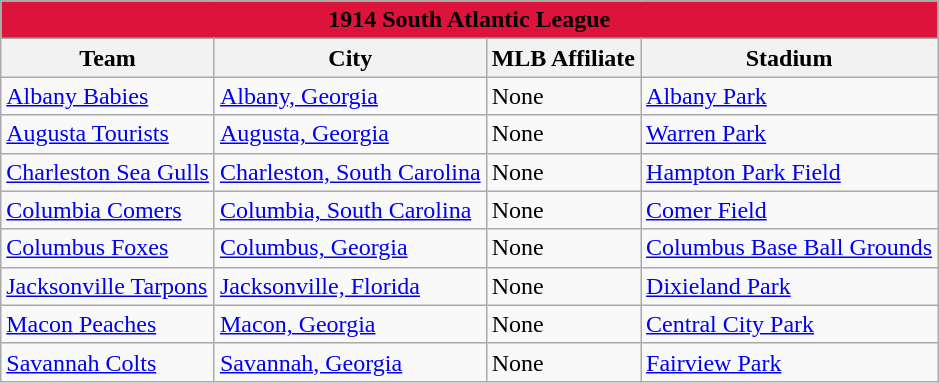<table class="wikitable" style="width:auto">
<tr>
<td bgcolor="#DC143C" align="center" colspan="7"><strong><span>1914 South Atlantic League</span></strong></td>
</tr>
<tr>
<th>Team</th>
<th>City</th>
<th>MLB Affiliate</th>
<th>Stadium</th>
</tr>
<tr>
<td><a href='#'>Albany Babies</a></td>
<td><a href='#'>Albany, Georgia</a></td>
<td>None</td>
<td><a href='#'>Albany Park</a></td>
</tr>
<tr>
<td><a href='#'>Augusta Tourists</a></td>
<td><a href='#'>Augusta, Georgia</a></td>
<td>None</td>
<td><a href='#'>Warren Park</a></td>
</tr>
<tr>
<td><a href='#'>Charleston Sea Gulls</a></td>
<td><a href='#'>Charleston, South Carolina</a></td>
<td>None</td>
<td><a href='#'>Hampton Park Field</a></td>
</tr>
<tr>
<td><a href='#'>Columbia Comers</a></td>
<td><a href='#'>Columbia, South Carolina</a></td>
<td>None</td>
<td><a href='#'>Comer Field</a></td>
</tr>
<tr>
<td><a href='#'>Columbus Foxes</a></td>
<td><a href='#'>Columbus, Georgia</a></td>
<td>None</td>
<td><a href='#'>Columbus Base Ball Grounds</a></td>
</tr>
<tr>
<td><a href='#'>Jacksonville Tarpons</a></td>
<td><a href='#'>Jacksonville, Florida</a></td>
<td>None</td>
<td><a href='#'>Dixieland Park</a></td>
</tr>
<tr>
<td><a href='#'>Macon Peaches</a></td>
<td><a href='#'>Macon, Georgia</a></td>
<td>None</td>
<td><a href='#'>Central City Park</a></td>
</tr>
<tr>
<td><a href='#'>Savannah Colts</a></td>
<td><a href='#'>Savannah, Georgia</a></td>
<td>None</td>
<td><a href='#'>Fairview Park</a></td>
</tr>
</table>
